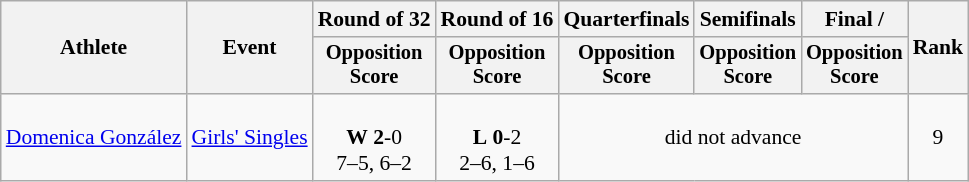<table class=wikitable style="font-size:90%">
<tr>
<th rowspan="2">Athlete</th>
<th rowspan="2">Event</th>
<th>Round of 32</th>
<th>Round of 16</th>
<th>Quarterfinals</th>
<th>Semifinals</th>
<th>Final / </th>
<th rowspan=2>Rank</th>
</tr>
<tr style="font-size:95%">
<th>Opposition<br>Score</th>
<th>Opposition<br>Score</th>
<th>Opposition<br>Score</th>
<th>Opposition<br>Score</th>
<th>Opposition<br>Score</th>
</tr>
<tr align=center>
<td align=left><a href='#'>Domenica González</a></td>
<td align=left><a href='#'>Girls' Singles</a></td>
<td><br><strong>W</strong> <strong>2</strong>-0 <br> 7–5, 6–2</td>
<td><br><strong>L</strong> <strong>0</strong>-2 <br> 2–6, 1–6</td>
<td colspan=3>did not advance</td>
<td>9</td>
</tr>
</table>
